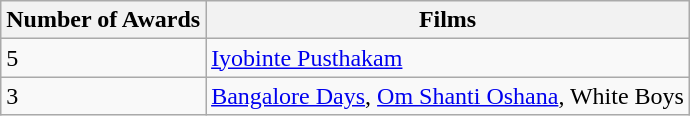<table class="wikitable sortable">
<tr>
<th style=;>Number of Awards</th>
<th style=;>Films</th>
</tr>
<tr>
<td>5</td>
<td><a href='#'>Iyobinte Pusthakam</a></td>
</tr>
<tr>
<td>3</td>
<td><a href='#'>Bangalore Days</a>, <a href='#'>Om Shanti Oshana</a>, White Boys</td>
</tr>
</table>
